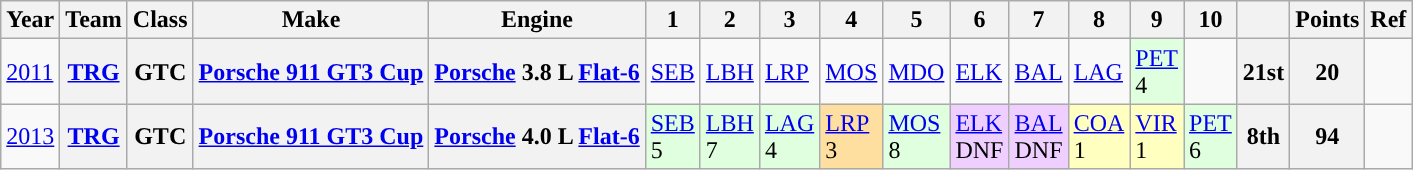<table class="wikitable">
<tr>
<th>Year</th>
<th>Team</th>
<th>Class</th>
<th>Make</th>
<th>Engine</th>
<th>1</th>
<th>2</th>
<th>3</th>
<th>4</th>
<th>5</th>
<th>6</th>
<th>7</th>
<th>8</th>
<th>9</th>
<th>10</th>
<th></th>
<th>Points</th>
<th>Ref</th>
</tr>
<tr>
<td><a href='#'>2011</a></td>
<th><a href='#'>TRG</a></th>
<th>GTC</th>
<th><a href='#'>Porsche 911 GT3 Cup</a></th>
<th><a href='#'>Porsche</a> 3.8 L <a href='#'>Flat-6</a></th>
<td><a href='#'>SEB</a></td>
<td><a href='#'>LBH</a></td>
<td><a href='#'>LRP</a></td>
<td><a href='#'>MOS</a></td>
<td><a href='#'>MDO</a></td>
<td><a href='#'>ELK</a></td>
<td><a href='#'>BAL</a></td>
<td><a href='#'>LAG</a></td>
<td style="background:#DFFFDF;"><a href='#'>PET</a><br>4</td>
<td></td>
<th>21st</th>
<th>20</th>
<td></td>
</tr>
<tr>
<td><a href='#'>2013</a></td>
<th><a href='#'>TRG</a></th>
<th>GTC</th>
<th><a href='#'>Porsche 911 GT3 Cup</a></th>
<th><a href='#'>Porsche</a> 4.0 L <a href='#'>Flat-6</a></th>
<td style="background:#DFFFDF;"><a href='#'>SEB</a><br>5</td>
<td style="background:#DFFFDF;"><a href='#'>LBH</a><br>7</td>
<td style="background:#DFFFDF;"><a href='#'>LAG</a><br>4</td>
<td style="background:#FFDF9F;”"><a href='#'>LRP</a><br>3</td>
<td style="background:#DFFFDF;"><a href='#'>MOS</a><br>8</td>
<td style="background:#EFCFFF;"><a href='#'>ELK</a><br>DNF</td>
<td style="background:#EFCFFF;"><a href='#'>BAL</a><br>DNF</td>
<td style="background:#FFFFBF;”"><a href='#'>COA</a><br>1</td>
<td style="background:#FFFFBF;”"><a href='#'>VIR</a><br>1</td>
<td style="background:#DFFFDF;"><a href='#'>PET</a><br>6</td>
<th>8th</th>
<th>94</th>
<td></td>
</tr>
</table>
